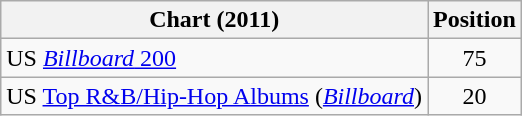<table class="wikitable sortable">
<tr>
<th>Chart (2011)</th>
<th>Position</th>
</tr>
<tr>
<td>US <a href='#'><em>Billboard</em> 200</a></td>
<td style="text-align:center;">75</td>
</tr>
<tr>
<td>US <a href='#'>Top R&B/Hip-Hop Albums</a> (<em><a href='#'>Billboard</a></em>)</td>
<td style="text-align:center;">20</td>
</tr>
</table>
